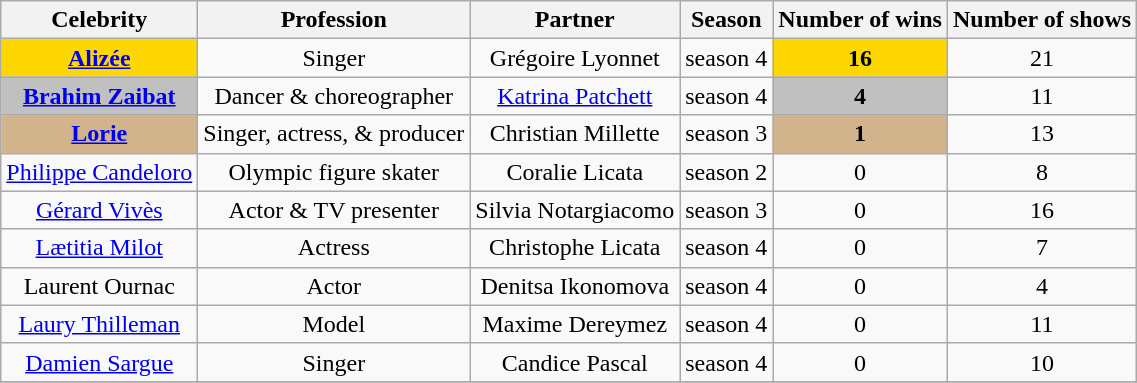<table class="wikitable" style="text-align:center">
<tr>
<th>Celebrity</th>
<th>Profession</th>
<th>Partner</th>
<th>Season</th>
<th>Number of wins</th>
<th>Number of shows</th>
</tr>
<tr>
<th style="background:gold;"><a href='#'>Alizée</a></th>
<td>Singer</td>
<td>Grégoire Lyonnet</td>
<td>season 4</td>
<th style="background:gold;">16</th>
<td>21</td>
</tr>
<tr>
<th style="background:silver;"><a href='#'>Brahim Zaibat</a></th>
<td>Dancer & choreographer</td>
<td><a href='#'>Katrina Patchett</a></td>
<td>season 4</td>
<th style="background:silver;">4</th>
<td>11</td>
</tr>
<tr>
<th style="background:tan;"><a href='#'>Lorie</a></th>
<td>Singer, actress, & producer</td>
<td>Christian Millette</td>
<td>season 3</td>
<th style="background:tan;">1</th>
<td>13</td>
</tr>
<tr>
<td><a href='#'>Philippe Candeloro</a></td>
<td>Olympic figure skater</td>
<td>Coralie Licata</td>
<td>season 2</td>
<td>0</td>
<td>8</td>
</tr>
<tr>
<td><a href='#'>Gérard Vivès</a></td>
<td>Actor & TV presenter</td>
<td>Silvia Notargiacomo</td>
<td>season 3</td>
<td>0</td>
<td>16</td>
</tr>
<tr>
<td><a href='#'>Lætitia Milot</a></td>
<td>Actress</td>
<td>Christophe Licata</td>
<td>season 4</td>
<td>0</td>
<td>7</td>
</tr>
<tr>
<td>Laurent Ournac</td>
<td>Actor</td>
<td>Denitsa Ikonomova</td>
<td>season 4</td>
<td>0</td>
<td>4</td>
</tr>
<tr>
<td><a href='#'>Laury Thilleman</a></td>
<td>Model</td>
<td>Maxime Dereymez</td>
<td>season 4</td>
<td>0</td>
<td>11</td>
</tr>
<tr>
<td><a href='#'>Damien Sargue</a></td>
<td>Singer</td>
<td>Candice Pascal</td>
<td>season 4</td>
<td>0</td>
<td>10</td>
</tr>
<tr>
</tr>
</table>
